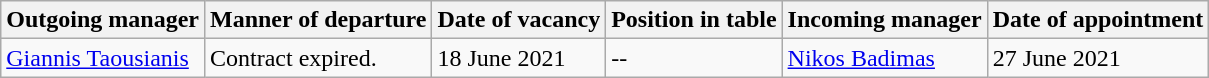<table class="wikitable">
<tr>
<th>Outgoing manager</th>
<th>Manner of departure</th>
<th>Date of vacancy</th>
<th>Position in table</th>
<th>Incoming manager</th>
<th>Date of appointment</th>
</tr>
<tr>
<td> <a href='#'>Giannis Taousianis</a></td>
<td>Contract expired.</td>
<td>18 June 2021</td>
<td>--</td>
<td> <a href='#'>Nikos Badimas</a></td>
<td>27 June 2021</td>
</tr>
</table>
